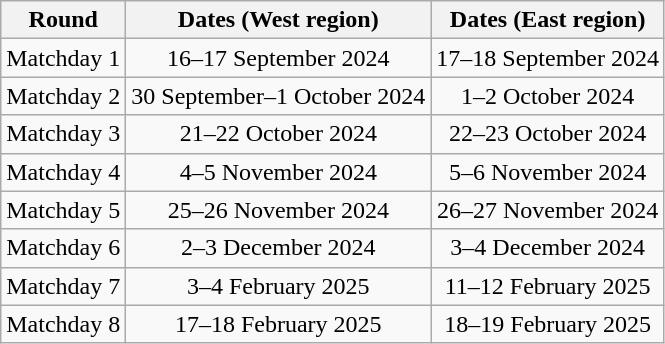<table class="wikitable" style="text-align:center">
<tr>
<th>Round</th>
<th>Dates (West region)</th>
<th>Dates (East region)</th>
</tr>
<tr>
<td>Matchday 1</td>
<td>16–17 September 2024</td>
<td>17–18 September 2024</td>
</tr>
<tr>
<td>Matchday 2</td>
<td>30 September–1 October 2024</td>
<td>1–2 October 2024</td>
</tr>
<tr>
<td>Matchday 3</td>
<td>21–22 October 2024</td>
<td>22–23 October 2024</td>
</tr>
<tr>
<td>Matchday 4</td>
<td>4–5 November 2024</td>
<td>5–6 November 2024</td>
</tr>
<tr>
<td>Matchday 5</td>
<td>25–26 November 2024</td>
<td>26–27 November 2024</td>
</tr>
<tr>
<td>Matchday 6</td>
<td>2–3 December 2024</td>
<td>3–4 December 2024</td>
</tr>
<tr>
<td>Matchday 7</td>
<td>3–4 February 2025</td>
<td>11–12 February 2025</td>
</tr>
<tr>
<td>Matchday 8</td>
<td>17–18 February 2025</td>
<td>18–19 February 2025</td>
</tr>
</table>
